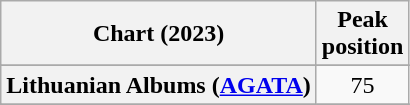<table class="wikitable sortable plainrowheaders" style="text-align:center">
<tr>
<th scope="col">Chart (2023)</th>
<th scope="col">Peak<br>position</th>
</tr>
<tr>
</tr>
<tr>
</tr>
<tr>
</tr>
<tr>
</tr>
<tr>
</tr>
<tr>
</tr>
<tr>
</tr>
<tr>
</tr>
<tr>
</tr>
<tr>
</tr>
<tr>
<th scope="row">Lithuanian Albums (<a href='#'>AGATA</a>)</th>
<td>75</td>
</tr>
<tr>
</tr>
<tr>
</tr>
<tr>
</tr>
<tr>
</tr>
<tr>
</tr>
<tr>
</tr>
<tr>
</tr>
<tr>
</tr>
</table>
